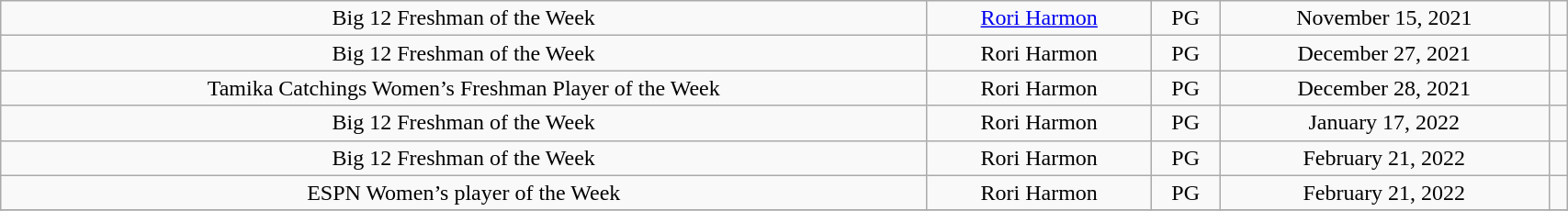<table class="wikitable" style="width: 90%;text-align: center;">
<tr align="center">
<td rowspan="1">Big 12 Freshman of the Week</td>
<td><a href='#'>Rori Harmon</a></td>
<td>PG</td>
<td>November 15, 2021</td>
<td></td>
</tr>
<tr>
<td>Big 12 Freshman of the Week</td>
<td>Rori Harmon</td>
<td>PG</td>
<td>December 27, 2021</td>
<td></td>
</tr>
<tr>
<td>Tamika Catchings Women’s Freshman Player of the Week</td>
<td>Rori Harmon</td>
<td>PG</td>
<td>December 28, 2021</td>
<td></td>
</tr>
<tr>
<td>Big 12 Freshman of the Week</td>
<td>Rori Harmon</td>
<td>PG</td>
<td>January 17, 2022</td>
<td></td>
</tr>
<tr>
<td>Big 12 Freshman of the Week</td>
<td>Rori Harmon</td>
<td>PG</td>
<td>February 21, 2022</td>
<td></td>
</tr>
<tr>
<td>ESPN Women’s player of the Week</td>
<td>Rori Harmon</td>
<td>PG</td>
<td>February 21, 2022</td>
<td></td>
</tr>
<tr>
</tr>
</table>
